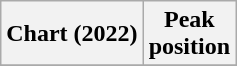<table class="wikitable plainrowheaders" style="text-align:center">
<tr>
<th scope="col">Chart (2022)</th>
<th scope="col">Peak<br>position</th>
</tr>
<tr>
</tr>
</table>
